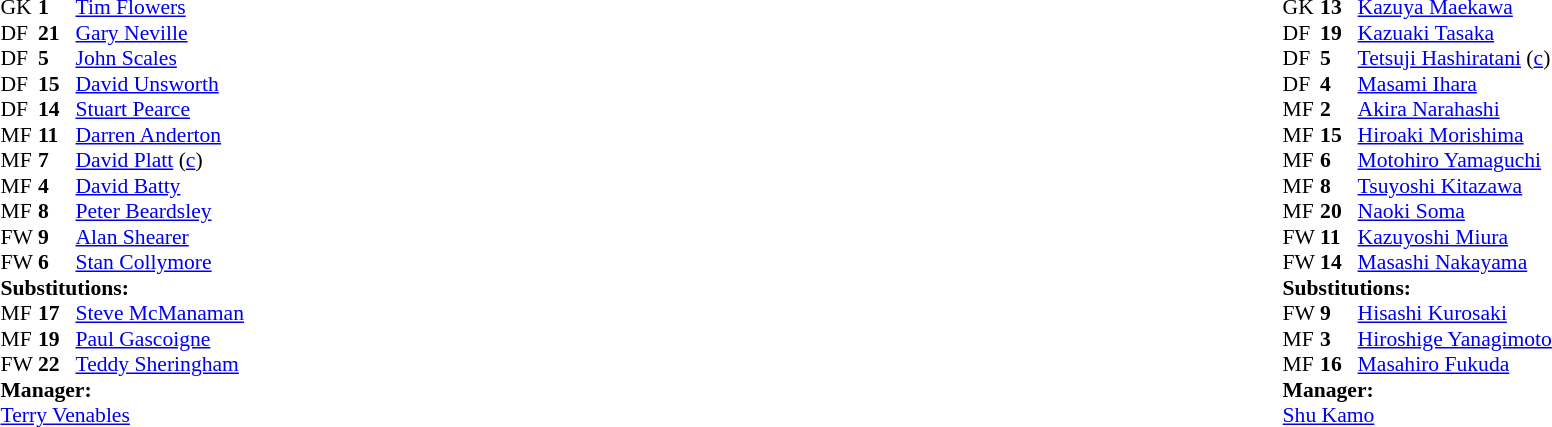<table style="width:100%;">
<tr>
<td style="vertical-align:top; width:50%;"><br><table style="font-size: 90%" cellspacing="0" cellpadding="0">
<tr>
<th width="25"></th>
<th width="25"></th>
</tr>
<tr>
<td>GK</td>
<td><strong>1</strong></td>
<td><a href='#'>Tim Flowers</a></td>
</tr>
<tr>
<td>DF</td>
<td><strong>21</strong></td>
<td><a href='#'>Gary Neville</a></td>
</tr>
<tr>
<td>DF</td>
<td><strong>5</strong></td>
<td><a href='#'>John Scales</a></td>
</tr>
<tr>
<td>DF</td>
<td><strong>15</strong></td>
<td><a href='#'>David Unsworth</a></td>
</tr>
<tr>
<td>DF</td>
<td><strong>14</strong></td>
<td><a href='#'>Stuart Pearce</a></td>
</tr>
<tr>
<td>MF</td>
<td><strong>11</strong></td>
<td><a href='#'>Darren Anderton</a></td>
</tr>
<tr>
<td>MF</td>
<td><strong>7</strong></td>
<td><a href='#'>David Platt</a> (<a href='#'>c</a>)</td>
</tr>
<tr>
<td>MF</td>
<td><strong>4</strong></td>
<td><a href='#'>David Batty</a></td>
<td></td>
<td></td>
</tr>
<tr>
<td>MF</td>
<td><strong>8</strong></td>
<td><a href='#'>Peter Beardsley</a></td>
<td></td>
<td></td>
</tr>
<tr>
<td>FW</td>
<td><strong>9</strong></td>
<td><a href='#'>Alan Shearer</a></td>
</tr>
<tr>
<td>FW</td>
<td><strong>6</strong></td>
<td><a href='#'>Stan Collymore</a></td>
<td></td>
<td></td>
</tr>
<tr>
<td colspan=3><strong>Substitutions:</strong></td>
</tr>
<tr>
<td>MF</td>
<td><strong>17</strong></td>
<td><a href='#'>Steve McManaman</a></td>
<td></td>
<td></td>
</tr>
<tr>
<td>MF</td>
<td><strong>19</strong></td>
<td><a href='#'>Paul Gascoigne</a></td>
<td></td>
<td></td>
</tr>
<tr>
<td>FW</td>
<td><strong>22</strong></td>
<td><a href='#'>Teddy Sheringham</a></td>
<td></td>
<td></td>
</tr>
<tr>
<td colspan=3><strong>Manager:</strong></td>
</tr>
<tr>
<td colspan=4><a href='#'>Terry Venables</a></td>
</tr>
</table>
</td>
<td style="vertical-align:top; width:50%;"><br><table cellspacing="0" cellpadding="0" style="font-size:90%; margin:auto;">
<tr>
<th width=25></th>
<th width=25></th>
</tr>
<tr>
<td>GK</td>
<td><strong>13</strong></td>
<td><a href='#'>Kazuya Maekawa</a></td>
</tr>
<tr>
<td>DF</td>
<td><strong>19</strong></td>
<td><a href='#'>Kazuaki Tasaka</a></td>
</tr>
<tr>
<td>DF</td>
<td><strong>5</strong></td>
<td><a href='#'>Tetsuji Hashiratani</a> (<a href='#'>c</a>)</td>
<td></td>
</tr>
<tr>
<td>DF</td>
<td><strong>4</strong></td>
<td><a href='#'>Masami Ihara</a></td>
</tr>
<tr>
<td>MF</td>
<td><strong>2</strong></td>
<td><a href='#'>Akira Narahashi</a></td>
</tr>
<tr>
<td>MF</td>
<td><strong>15</strong></td>
<td><a href='#'>Hiroaki Morishima</a></td>
<td></td>
<td></td>
</tr>
<tr>
<td>MF</td>
<td><strong>6</strong></td>
<td><a href='#'>Motohiro Yamaguchi</a></td>
</tr>
<tr>
<td>MF</td>
<td><strong>8</strong></td>
<td><a href='#'>Tsuyoshi Kitazawa</a></td>
</tr>
<tr>
<td>MF</td>
<td><strong>20</strong></td>
<td><a href='#'>Naoki Soma</a></td>
<td></td>
<td></td>
</tr>
<tr>
<td>FW</td>
<td><strong>11</strong></td>
<td><a href='#'>Kazuyoshi Miura</a></td>
</tr>
<tr>
<td>FW</td>
<td><strong>14</strong></td>
<td><a href='#'>Masashi Nakayama</a></td>
<td></td>
<td></td>
</tr>
<tr>
<td colspan=3><strong>Substitutions:</strong></td>
</tr>
<tr>
<td>FW</td>
<td><strong>9</strong></td>
<td><a href='#'>Hisashi Kurosaki</a></td>
<td></td>
<td></td>
</tr>
<tr>
<td>MF</td>
<td><strong>3</strong></td>
<td><a href='#'>Hiroshige Yanagimoto</a></td>
<td></td>
<td></td>
</tr>
<tr>
<td>MF</td>
<td><strong>16</strong></td>
<td><a href='#'>Masahiro Fukuda</a></td>
<td></td>
<td></td>
</tr>
<tr>
<td colspan=3><strong>Manager:</strong></td>
</tr>
<tr>
<td colspan=4><a href='#'>Shu Kamo</a></td>
</tr>
</table>
</td>
</tr>
</table>
